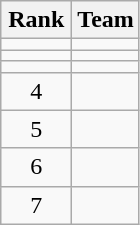<table class=wikitable style="text-align:center;">
<tr>
<th width=40>Rank</th>
<th>Team</th>
</tr>
<tr>
<td></td>
<td align=left></td>
</tr>
<tr>
<td></td>
<td align=left></td>
</tr>
<tr>
<td></td>
<td align=left></td>
</tr>
<tr>
<td>4</td>
<td align=left></td>
</tr>
<tr>
<td>5</td>
<td align=left></td>
</tr>
<tr>
<td>6</td>
<td align=left></td>
</tr>
<tr>
<td>7</td>
<td align=left></td>
</tr>
</table>
